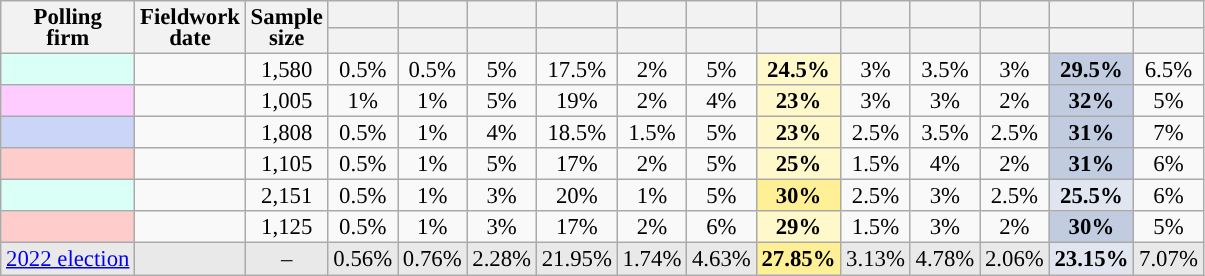<table class="wikitable sortable" style="text-align:center;font-size:95%;line-height:14px;">
<tr>
<th rowspan="2">Polling<br>firm</th>
<th rowspan="2">Fieldwork<br>date</th>
<th rowspan="2">Sample<br>size</th>
<th></th>
<th></th>
<th></th>
<th></th>
<th></th>
<th></th>
<th></th>
<th></th>
<th></th>
<th></th>
<th></th>
<th></th>
</tr>
<tr>
<th style="background:"></th>
<th style="background:"></th>
<th style="background:"></th>
<th style="background:"></th>
<th style="background:"></th>
<th style="background:"></th>
<th style="background:"></th>
<th style="background:"></th>
<th style="background:"></th>
<th style="background:"></th>
<th style="background:"></th>
<th style="background:"></th>
</tr>
<tr>
<td style="background:#d9fff6;"></td>
<td></td>
<td>1,580</td>
<td>0.5%</td>
<td>0.5%</td>
<td>5%</td>
<td>17.5%</td>
<td>2%</td>
<td>5%</td>
<td style="background:#FFF8CA;"><strong>24.5%</strong></td>
<td>3%</td>
<td>3.5%</td>
<td>3%</td>
<td style="background:#C1CCE1;"><strong>29.5%</strong></td>
<td>6.5%</td>
</tr>
<tr>
<td style="background:#FFCCFF;"></td>
<td></td>
<td>1,005</td>
<td>1%</td>
<td>1%</td>
<td>5%</td>
<td>19%</td>
<td>2%</td>
<td>4%</td>
<td style="background:#FFF8CA;"><strong>23%</strong></td>
<td>3%</td>
<td>3%</td>
<td>2%</td>
<td style="background:#C1CCE1;"><strong>32%</strong></td>
<td>5%</td>
</tr>
<tr>
<td style="background:#CAD5F7;"></td>
<td></td>
<td>1,808</td>
<td>0.5%</td>
<td>1%</td>
<td>4%</td>
<td>18.5%</td>
<td>1.5%</td>
<td>5%</td>
<td style="background:#FFF8CA;"><strong>23%</strong></td>
<td>2.5%</td>
<td>3.5%</td>
<td>2.5%</td>
<td style="background:#C1CCE1;"><strong>31%</strong></td>
<td>7%</td>
</tr>
<tr>
<td style="background:#FFCCCC;"></td>
<td></td>
<td>1,105</td>
<td>0.5%</td>
<td>1%</td>
<td>5%</td>
<td>17%</td>
<td>2%</td>
<td>5%</td>
<td style="background:#FFF8CA;"><strong>25%</strong></td>
<td>1.5%</td>
<td>4%</td>
<td>2%</td>
<td style="background:#C1CCE1;"><strong>31%</strong></td>
<td>6%</td>
</tr>
<tr>
<td style="background:#d9fff6;"></td>
<td></td>
<td>2,151</td>
<td>0.5%</td>
<td>1%</td>
<td>3%</td>
<td>20%</td>
<td>1%</td>
<td>5%</td>
<td style="background:#FFEF95;"><strong>30%</strong></td>
<td>2.5%</td>
<td>3%</td>
<td>2.5%</td>
<td style="background:#E0E5F0;"><strong>25.5%</strong></td>
<td>6%</td>
</tr>
<tr>
<td style="background:#FFCCCC;"></td>
<td></td>
<td>1,125</td>
<td>0.5%</td>
<td>1%</td>
<td>3%</td>
<td>17%</td>
<td>2%</td>
<td>6%</td>
<td style="background:#FFF8CA;"><strong>29%</strong></td>
<td>1.5%</td>
<td>3%</td>
<td>2%</td>
<td style="background:#C1CCE1;"><strong>30%</strong></td>
<td>5%</td>
</tr>
<tr style="background:#E9E9E9;">
<td><a href='#'>2022 election</a></td>
<td></td>
<td>–</td>
<td>0.56%</td>
<td>0.76%</td>
<td>2.28%</td>
<td>21.95%</td>
<td>1.74%</td>
<td>4.63%</td>
<td style="background:#FFEF95;"><strong>27.85%</strong></td>
<td>3.13%</td>
<td>4.78%</td>
<td>2.06%</td>
<td style="background:#E0E5F0;"><strong>23.15%</strong></td>
<td>7.07%</td>
</tr>
</table>
